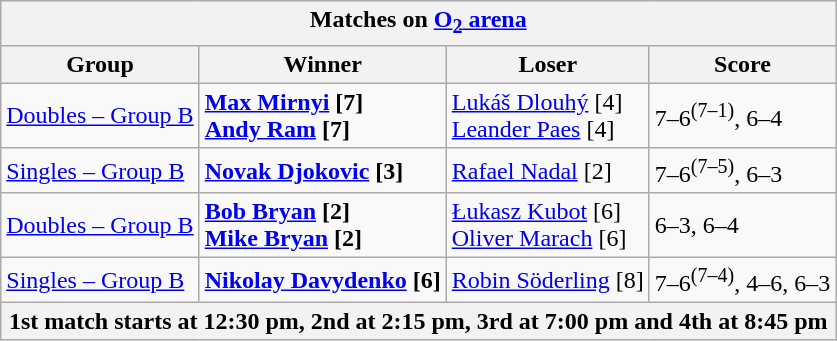<table class="wikitable collapsible uncollapsed">
<tr>
<th colspan=4><strong>Matches on <a href='#'>O<sub>2</sub> arena</a></strong></th>
</tr>
<tr>
<th>Group</th>
<th>Winner</th>
<th>Loser</th>
<th>Score</th>
</tr>
<tr>
<td><a href='#'>Doubles – Group B</a></td>
<td><strong> <a href='#'>Max Mirnyi</a> [7] <br>  <a href='#'>Andy Ram</a> [7]</strong></td>
<td> <a href='#'>Lukáš Dlouhý</a> [4] <br>  <a href='#'>Leander Paes</a> [4]</td>
<td>7–6<sup>(7–1)</sup>, 6–4</td>
</tr>
<tr>
<td><a href='#'>Singles – Group B</a></td>
<td><strong> <a href='#'>Novak Djokovic</a> [3]</strong></td>
<td> <a href='#'>Rafael Nadal</a> [2]</td>
<td>7–6<sup>(7–5)</sup>, 6–3</td>
</tr>
<tr>
<td><a href='#'>Doubles – Group B</a></td>
<td><strong> <a href='#'>Bob Bryan</a> [2]<br> <a href='#'>Mike Bryan</a> [2]</strong></td>
<td> <a href='#'>Łukasz Kubot</a> [6]<br> <a href='#'>Oliver Marach</a> [6]</td>
<td>6–3, 6–4</td>
</tr>
<tr>
<td><a href='#'>Singles – Group B</a></td>
<td><strong> <a href='#'>Nikolay Davydenko</a> [6]</strong></td>
<td> <a href='#'>Robin Söderling</a> [8]</td>
<td>7–6<sup>(7–4)</sup>, 4–6, 6–3</td>
</tr>
<tr>
<th colspan=4>1st match starts at 12:30 pm, 2nd at 2:15 pm, 3rd at 7:00 pm and 4th at 8:45 pm</th>
</tr>
</table>
